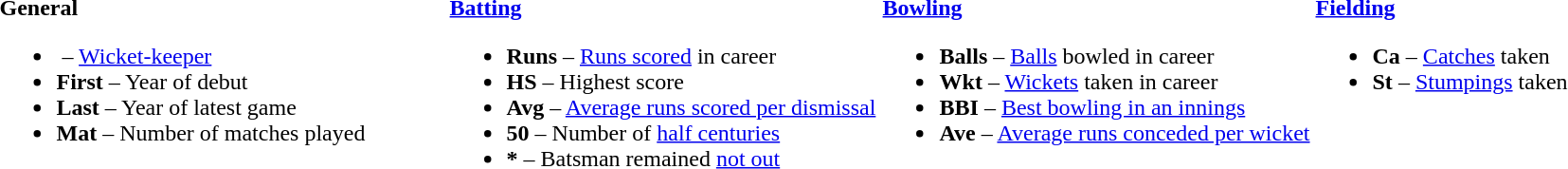<table>
<tr>
<td valign="top" style="width:26%"><br><strong>General</strong><ul><li> – <a href='#'>Wicket-keeper</a></li><li><strong>First</strong> – Year of debut</li><li><strong>Last</strong> – Year of latest game</li><li><strong>Mat</strong> – Number of matches played</li></ul></td>
<td valign="top" style="width:25%"><br><strong><a href='#'>Batting</a></strong><ul><li><strong>Runs</strong> – <a href='#'>Runs scored</a> in career</li><li><strong>HS</strong> – Highest score</li><li><strong>Avg</strong> – <a href='#'>Average runs scored per dismissal</a></li><li><strong>50</strong> – Number of <a href='#'>half centuries</a></li><li><strong>*</strong> – Batsman remained <a href='#'>not out</a></li></ul></td>
<td valign="top" style="width:25%"><br><strong><a href='#'>Bowling</a></strong><ul><li><strong>Balls</strong> – <a href='#'>Balls</a> bowled in career</li><li><strong>Wkt</strong> – <a href='#'>Wickets</a> taken in career</li><li><strong>BBI</strong> – <a href='#'>Best bowling in an innings</a></li><li><strong>Ave</strong> – <a href='#'>Average runs conceded per wicket</a></li></ul></td>
<td valign="top" style="width:24%"><br><strong><a href='#'>Fielding</a></strong><ul><li><strong>Ca</strong> – <a href='#'>Catches</a> taken</li><li><strong>St</strong> – <a href='#'>Stumpings</a> taken</li></ul></td>
</tr>
</table>
